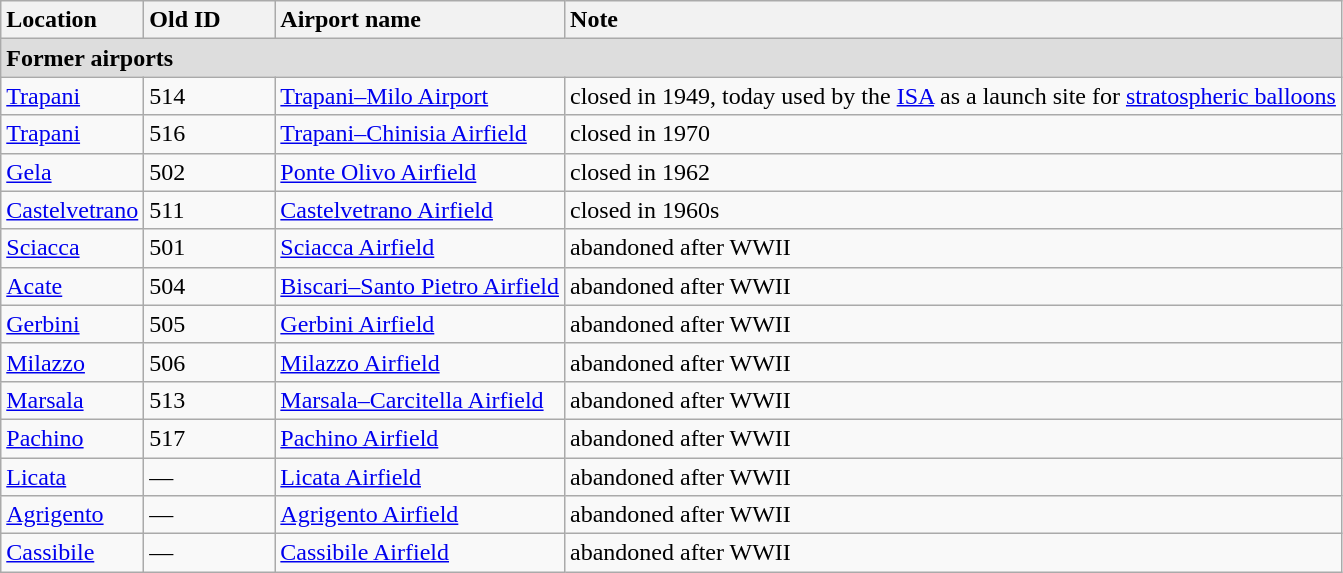<table class="wikitable sortable">
<tr>
<th style="text-align:left;">Location</th>
<th style="text-align:left; width:5em;">Old ID</th>
<th style="text-align:left;">Airport name</th>
<th style="text-align:left;">Note</th>
</tr>
<tr class="sortbottom">
<th colspan="5" style="text-align:left; background:#DDDDDD;">Former airports</th>
</tr>
<tr valign=top>
<td><a href='#'>Trapani</a></td>
<td>514</td>
<td><a href='#'>Trapani–Milo Airport</a></td>
<td>closed in 1949, today used by the <a href='#'>ISA</a> as a launch site for <a href='#'>stratospheric balloons</a></td>
</tr>
<tr valign=top>
<td><a href='#'>Trapani</a></td>
<td>516</td>
<td><a href='#'>Trapani–Chinisia Airfield</a></td>
<td>closed in 1970</td>
</tr>
<tr valign=top>
<td><a href='#'>Gela</a></td>
<td>502</td>
<td><a href='#'>Ponte Olivo Airfield</a></td>
<td>closed in 1962</td>
</tr>
<tr valign=top>
<td><a href='#'>Castelvetrano</a></td>
<td>511</td>
<td><a href='#'>Castelvetrano Airfield</a></td>
<td>closed in 1960s</td>
</tr>
<tr valign=top>
<td><a href='#'>Sciacca</a></td>
<td>501</td>
<td><a href='#'>Sciacca Airfield</a></td>
<td>abandoned after WWII</td>
</tr>
<tr valign=top>
<td><a href='#'>Acate</a></td>
<td>504</td>
<td><a href='#'>Biscari–Santo Pietro Airfield</a></td>
<td>abandoned after WWII</td>
</tr>
<tr valign=top>
<td><a href='#'>Gerbini</a></td>
<td>505</td>
<td><a href='#'>Gerbini Airfield</a></td>
<td>abandoned after WWII</td>
</tr>
<tr valign=top>
<td><a href='#'>Milazzo</a></td>
<td>506</td>
<td><a href='#'>Milazzo Airfield</a></td>
<td>abandoned after WWII</td>
</tr>
<tr valign=top>
<td><a href='#'>Marsala</a></td>
<td>513</td>
<td><a href='#'>Marsala–Carcitella Airfield</a></td>
<td>abandoned after WWII</td>
</tr>
<tr valign=top>
<td><a href='#'>Pachino</a></td>
<td>517</td>
<td><a href='#'>Pachino Airfield</a></td>
<td>abandoned after WWII</td>
</tr>
<tr valign=top>
<td><a href='#'>Licata</a></td>
<td>—</td>
<td><a href='#'>Licata Airfield</a></td>
<td>abandoned after WWII</td>
</tr>
<tr valign=top>
<td><a href='#'>Agrigento</a></td>
<td>—</td>
<td><a href='#'>Agrigento Airfield</a></td>
<td>abandoned after WWII</td>
</tr>
<tr valign=top>
<td><a href='#'>Cassibile</a></td>
<td>—</td>
<td><a href='#'>Cassibile Airfield</a></td>
<td>abandoned after WWII</td>
</tr>
</table>
